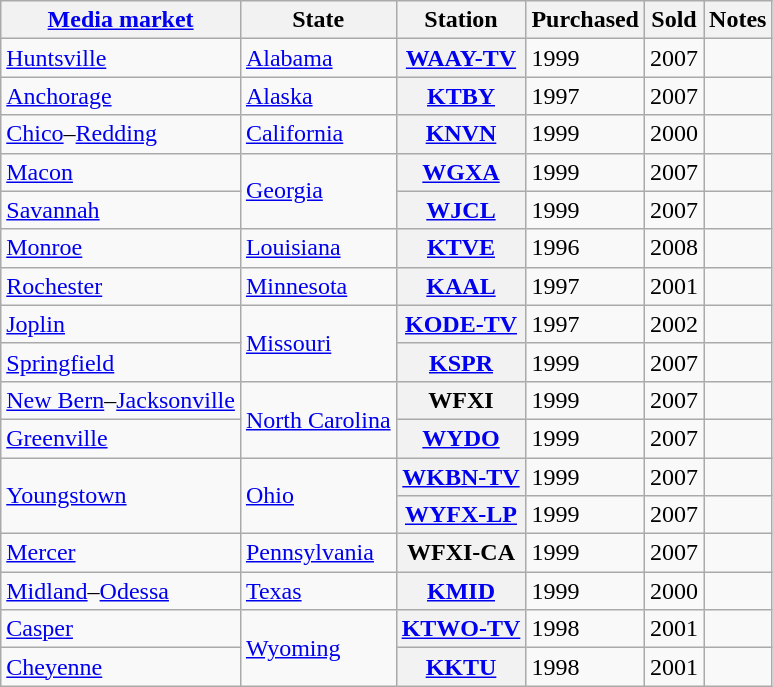<table class="wikitable sortable">
<tr>
<th scope="col"><a href='#'>Media market</a></th>
<th scope="col">State</th>
<th scope="col">Station</th>
<th scope="col">Purchased</th>
<th scope="col">Sold</th>
<th scope="col" class="unsortable">Notes</th>
</tr>
<tr>
<td><a href='#'>Huntsville</a></td>
<td><a href='#'>Alabama</a></td>
<th scope="row"><a href='#'>WAAY-TV</a></th>
<td>1999</td>
<td>2007</td>
<td></td>
</tr>
<tr>
<td><a href='#'>Anchorage</a></td>
<td><a href='#'>Alaska</a></td>
<th scope="row"><a href='#'>KTBY</a></th>
<td>1997</td>
<td>2007</td>
<td></td>
</tr>
<tr>
<td><a href='#'>Chico</a>–<a href='#'>Redding</a></td>
<td><a href='#'>California</a></td>
<th scope="row"><a href='#'>KNVN</a></th>
<td>1999</td>
<td>2000</td>
<td></td>
</tr>
<tr>
<td><a href='#'>Macon</a></td>
<td rowspan="2"><a href='#'>Georgia</a></td>
<th scope="row"><a href='#'>WGXA</a></th>
<td>1999</td>
<td>2007</td>
<td></td>
</tr>
<tr>
<td><a href='#'>Savannah</a></td>
<th scope="row"><a href='#'>WJCL</a></th>
<td>1999</td>
<td>2007</td>
<td></td>
</tr>
<tr>
<td><a href='#'>Monroe</a></td>
<td><a href='#'>Louisiana</a></td>
<th scope="row"><a href='#'>KTVE</a></th>
<td>1996</td>
<td>2008</td>
<td></td>
</tr>
<tr>
<td><a href='#'>Rochester</a></td>
<td><a href='#'>Minnesota</a></td>
<th scope="row"><a href='#'>KAAL</a></th>
<td>1997</td>
<td>2001</td>
<td></td>
</tr>
<tr>
<td><a href='#'>Joplin</a></td>
<td rowspan="2"><a href='#'>Missouri</a></td>
<th scope="row"><a href='#'>KODE-TV</a></th>
<td>1997</td>
<td>2002</td>
<td></td>
</tr>
<tr>
<td><a href='#'>Springfield</a></td>
<th scope="row"><a href='#'>KSPR</a></th>
<td>1999</td>
<td>2007</td>
<td></td>
</tr>
<tr>
<td><a href='#'>New Bern</a>–<a href='#'>Jacksonville</a></td>
<td rowspan="2"><a href='#'>North Carolina</a></td>
<th scope="row">WFXI</th>
<td>1999</td>
<td>2007</td>
<td></td>
</tr>
<tr>
<td><a href='#'>Greenville</a></td>
<th scope="row"><a href='#'>WYDO</a></th>
<td>1999</td>
<td>2007</td>
<td></td>
</tr>
<tr>
<td rowspan="2"><a href='#'>Youngstown</a></td>
<td rowspan="2"><a href='#'>Ohio</a></td>
<th scope="row"><a href='#'>WKBN-TV</a></th>
<td>1999</td>
<td>2007</td>
<td></td>
</tr>
<tr>
<th scope="row"><a href='#'>WYFX-LP</a></th>
<td>1999</td>
<td>2007</td>
<td></td>
</tr>
<tr>
<td><a href='#'>Mercer</a></td>
<td><a href='#'>Pennsylvania</a></td>
<th scope="row">WFXI-CA</th>
<td>1999</td>
<td>2007</td>
<td></td>
</tr>
<tr>
<td><a href='#'>Midland</a>–<a href='#'>Odessa</a></td>
<td><a href='#'>Texas</a></td>
<th scope="row"><a href='#'>KMID</a></th>
<td>1999</td>
<td>2000</td>
<td></td>
</tr>
<tr>
<td><a href='#'>Casper</a></td>
<td rowspan="2"><a href='#'>Wyoming</a></td>
<th scope="row"><a href='#'>KTWO-TV</a></th>
<td>1998</td>
<td>2001</td>
<td></td>
</tr>
<tr>
<td><a href='#'>Cheyenne</a></td>
<th scope="row"><a href='#'>KKTU</a></th>
<td>1998</td>
<td>2001</td>
<td></td>
</tr>
</table>
